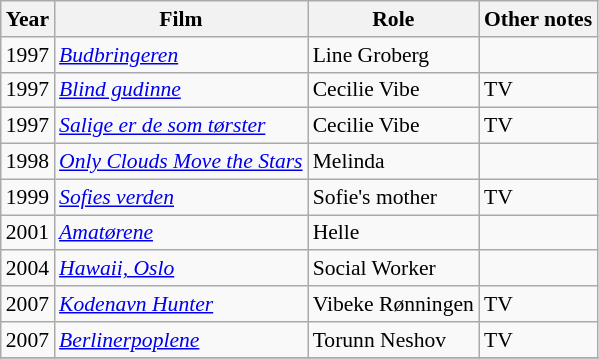<table class="wikitable" style="font-size: 90%;">
<tr>
<th>Year</th>
<th>Film</th>
<th>Role</th>
<th>Other notes</th>
</tr>
<tr>
<td>1997</td>
<td><em><a href='#'>Budbringeren</a></em></td>
<td>Line Groberg</td>
<td></td>
</tr>
<tr>
<td>1997</td>
<td><em><a href='#'>Blind gudinne</a></em></td>
<td>Cecilie Vibe</td>
<td>TV</td>
</tr>
<tr>
<td>1997</td>
<td><em><a href='#'>Salige er de som tørster</a></em></td>
<td>Cecilie Vibe</td>
<td>TV</td>
</tr>
<tr>
<td>1998</td>
<td><em><a href='#'>Only Clouds Move the Stars</a></em></td>
<td>Melinda</td>
</tr>
<tr>
<td>1999</td>
<td><em><a href='#'>Sofies verden</a></em></td>
<td>Sofie's mother</td>
<td>TV</td>
</tr>
<tr>
<td>2001</td>
<td><em><a href='#'>Amatørene</a></em></td>
<td>Helle</td>
<td></td>
</tr>
<tr>
<td>2004</td>
<td><em><a href='#'>Hawaii, Oslo</a></em></td>
<td>Social Worker</td>
<td></td>
</tr>
<tr>
<td>2007</td>
<td><em><a href='#'>Kodenavn Hunter</a></em></td>
<td>Vibeke Rønningen</td>
<td>TV</td>
</tr>
<tr>
<td>2007</td>
<td><em><a href='#'>Berlinerpoplene</a></em></td>
<td>Torunn Neshov</td>
<td>TV</td>
</tr>
<tr>
</tr>
</table>
